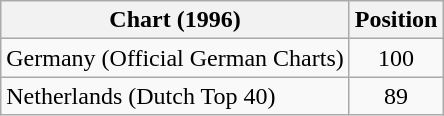<table class="wikitable sortable">
<tr>
<th>Chart (1996)</th>
<th>Position</th>
</tr>
<tr>
<td>Germany (Official German Charts)</td>
<td align="center">100</td>
</tr>
<tr>
<td>Netherlands (Dutch Top 40)</td>
<td align="center">89</td>
</tr>
</table>
